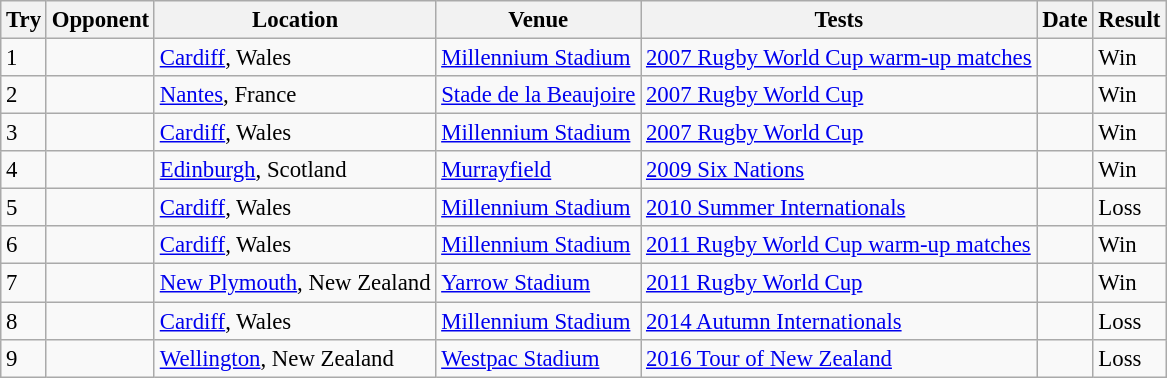<table class="wikitable sortable" style="font-size:95%">
<tr>
<th>Try</th>
<th>Opponent</th>
<th>Location</th>
<th>Venue</th>
<th>Tests</th>
<th>Date</th>
<th>Result</th>
</tr>
<tr>
<td>1</td>
<td></td>
<td><a href='#'>Cardiff</a>, Wales</td>
<td><a href='#'>Millennium Stadium</a></td>
<td><a href='#'>2007 Rugby World Cup warm-up matches</a></td>
<td></td>
<td>Win</td>
</tr>
<tr>
<td>2</td>
<td></td>
<td><a href='#'>Nantes</a>, France</td>
<td><a href='#'>Stade de la Beaujoire</a></td>
<td><a href='#'>2007 Rugby World Cup</a></td>
<td></td>
<td>Win</td>
</tr>
<tr>
<td>3</td>
<td></td>
<td><a href='#'>Cardiff</a>, Wales</td>
<td><a href='#'>Millennium Stadium</a></td>
<td><a href='#'>2007 Rugby World Cup</a></td>
<td></td>
<td>Win</td>
</tr>
<tr>
<td>4</td>
<td></td>
<td><a href='#'>Edinburgh</a>, Scotland</td>
<td><a href='#'>Murrayfield</a></td>
<td><a href='#'>2009 Six Nations</a></td>
<td></td>
<td>Win</td>
</tr>
<tr>
<td>5</td>
<td></td>
<td><a href='#'>Cardiff</a>, Wales</td>
<td><a href='#'>Millennium Stadium</a></td>
<td><a href='#'>2010 Summer Internationals</a></td>
<td></td>
<td>Loss</td>
</tr>
<tr>
<td>6</td>
<td></td>
<td><a href='#'>Cardiff</a>, Wales</td>
<td><a href='#'>Millennium Stadium</a></td>
<td><a href='#'>2011 Rugby World Cup warm-up matches</a></td>
<td></td>
<td>Win</td>
</tr>
<tr>
<td>7</td>
<td></td>
<td><a href='#'>New Plymouth</a>, New Zealand</td>
<td><a href='#'>Yarrow Stadium</a></td>
<td><a href='#'>2011 Rugby World Cup</a></td>
<td></td>
<td>Win</td>
</tr>
<tr>
<td>8</td>
<td></td>
<td><a href='#'>Cardiff</a>, Wales</td>
<td><a href='#'>Millennium Stadium</a></td>
<td><a href='#'>2014 Autumn Internationals</a></td>
<td></td>
<td>Loss</td>
</tr>
<tr>
<td>9</td>
<td></td>
<td><a href='#'>Wellington</a>, New Zealand</td>
<td><a href='#'>Westpac Stadium</a></td>
<td><a href='#'>2016 Tour of New Zealand</a></td>
<td></td>
<td>Loss</td>
</tr>
</table>
